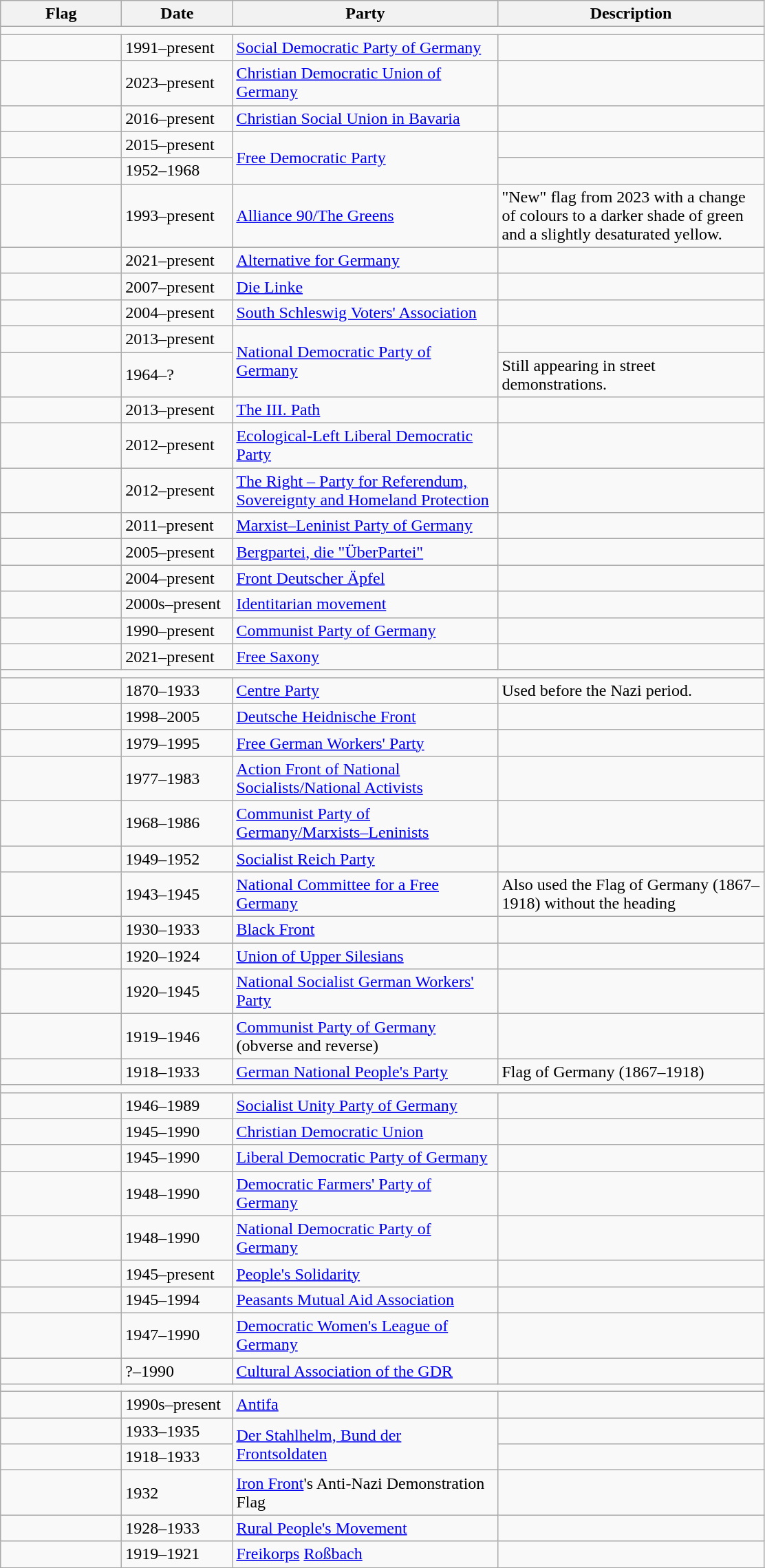<table class="wikitable">
<tr>
<th width="110">Flag</th>
<th width="100">Date</th>
<th width="250">Party</th>
<th width="250">Description</th>
</tr>
<tr>
<td colspan="4"></td>
</tr>
<tr>
<td></td>
<td>1991–present</td>
<td><a href='#'>Social Democratic Party of Germany</a></td>
<td></td>
</tr>
<tr>
<td></td>
<td>2023–present</td>
<td><a href='#'>Christian Democratic Union of Germany</a></td>
<td></td>
</tr>
<tr>
<td></td>
<td>2016–present</td>
<td><a href='#'>Christian Social Union in Bavaria</a></td>
<td></td>
</tr>
<tr>
<td></td>
<td>2015–present</td>
<td rowspan="2"><a href='#'>Free Democratic Party</a></td>
<td></td>
</tr>
<tr>
<td></td>
<td>1952–1968</td>
<td></td>
</tr>
<tr>
<td></td>
<td>1993–present</td>
<td><a href='#'>Alliance 90/The Greens</a></td>
<td>"New" flag from 2023 with a change of colours to a darker shade of green and a slightly desaturated yellow.</td>
</tr>
<tr>
<td></td>
<td>2021–present</td>
<td><a href='#'>Alternative for Germany</a></td>
<td></td>
</tr>
<tr>
<td></td>
<td>2007–present</td>
<td><a href='#'>Die Linke</a></td>
<td></td>
</tr>
<tr>
<td></td>
<td>2004–present</td>
<td><a href='#'>South Schleswig Voters' Association</a></td>
<td></td>
</tr>
<tr>
<td></td>
<td>2013–present</td>
<td rowspan="2"><a href='#'>National Democratic Party of Germany</a></td>
<td></td>
</tr>
<tr>
<td></td>
<td>1964–?</td>
<td>Still appearing in street demonstrations.</td>
</tr>
<tr>
<td></td>
<td>2013–present</td>
<td><a href='#'>The III. Path</a></td>
<td></td>
</tr>
<tr>
<td></td>
<td>2012–present</td>
<td><a href='#'>Ecological-Left Liberal Democratic Party</a></td>
<td></td>
</tr>
<tr>
<td></td>
<td>2012–present</td>
<td><a href='#'>The Right – Party for Referendum, Sovereignty and Homeland Protection</a></td>
<td></td>
</tr>
<tr>
<td></td>
<td>2011–present</td>
<td><a href='#'>Marxist–Leninist Party of Germany</a></td>
<td></td>
</tr>
<tr>
<td></td>
<td>2005–present</td>
<td><a href='#'>Bergpartei, die "ÜberPartei"</a></td>
<td></td>
</tr>
<tr>
<td></td>
<td>2004–present</td>
<td><a href='#'>Front Deutscher Äpfel</a></td>
<td></td>
</tr>
<tr>
<td></td>
<td>2000s–present</td>
<td><a href='#'>Identitarian movement</a></td>
<td></td>
</tr>
<tr>
<td></td>
<td>1990–present</td>
<td><a href='#'>Communist Party of Germany</a></td>
<td></td>
</tr>
<tr>
<td></td>
<td>2021–present</td>
<td><a href='#'>Free Saxony</a></td>
<td></td>
</tr>
<tr>
<td colspan="4"></td>
</tr>
<tr>
<td></td>
<td>1870–1933</td>
<td><a href='#'>Centre Party</a></td>
<td>Used before the Nazi period.</td>
</tr>
<tr>
<td></td>
<td>1998–2005</td>
<td><a href='#'>Deutsche Heidnische Front</a></td>
<td></td>
</tr>
<tr>
<td></td>
<td>1979–1995</td>
<td><a href='#'>Free German Workers' Party</a></td>
<td></td>
</tr>
<tr>
<td></td>
<td>1977–1983</td>
<td><a href='#'>Action Front of National Socialists/National Activists</a></td>
<td></td>
</tr>
<tr>
<td></td>
<td>1968–1986</td>
<td><a href='#'>Communist Party of Germany/Marxists–Leninists</a></td>
<td></td>
</tr>
<tr>
<td></td>
<td>1949–1952</td>
<td><a href='#'>Socialist Reich Party</a></td>
<td></td>
</tr>
<tr>
<td></td>
<td>1943–1945</td>
<td><a href='#'>National Committee for a Free Germany</a></td>
<td>Also used the Flag of Germany (1867–1918) without the heading</td>
</tr>
<tr>
<td></td>
<td>1930–1933</td>
<td><a href='#'>Black Front</a></td>
<td></td>
</tr>
<tr>
<td></td>
<td>1920–1924</td>
<td><a href='#'>Union of Upper Silesians</a></td>
<td></td>
</tr>
<tr>
<td></td>
<td>1920–1945</td>
<td><a href='#'>National Socialist German Workers' Party</a></td>
<td></td>
</tr>
<tr>
<td><br></td>
<td>1919–1946</td>
<td><a href='#'>Communist Party of Germany</a> (obverse and reverse)</td>
<td></td>
</tr>
<tr>
<td></td>
<td>1918–1933</td>
<td><a href='#'>German National People's Party</a></td>
<td>Flag of Germany (1867–1918)</td>
</tr>
<tr>
<td colspan="4"></td>
</tr>
<tr>
<td></td>
<td>1946–1989</td>
<td><a href='#'>Socialist Unity Party of Germany</a></td>
<td></td>
</tr>
<tr>
<td></td>
<td>1945–1990</td>
<td><a href='#'>Christian Democratic Union</a></td>
<td></td>
</tr>
<tr>
<td></td>
<td>1945–1990</td>
<td><a href='#'>Liberal Democratic Party of Germany</a></td>
<td></td>
</tr>
<tr>
<td></td>
<td>1948–1990</td>
<td><a href='#'>Democratic Farmers' Party of Germany</a></td>
<td></td>
</tr>
<tr>
<td></td>
<td>1948–1990</td>
<td><a href='#'>National Democratic Party of Germany</a></td>
<td></td>
</tr>
<tr>
<td></td>
<td>1945–present</td>
<td><a href='#'>People's Solidarity</a></td>
<td></td>
</tr>
<tr>
<td></td>
<td>1945–1994</td>
<td><a href='#'>Peasants Mutual Aid Association</a></td>
<td></td>
</tr>
<tr>
<td></td>
<td>1947–1990</td>
<td><a href='#'>Democratic Women's League of Germany</a></td>
<td></td>
</tr>
<tr>
<td></td>
<td>?–1990</td>
<td><a href='#'>Cultural Association of the GDR</a></td>
<td></td>
</tr>
<tr>
<td colspan="4"></td>
</tr>
<tr>
<td></td>
<td>1990s–present</td>
<td><a href='#'>Antifa</a></td>
<td></td>
</tr>
<tr>
<td></td>
<td>1933–1935</td>
<td rowspan="2"><a href='#'>Der Stahlhelm, Bund der Frontsoldaten</a></td>
<td></td>
</tr>
<tr>
<td></td>
<td>1918–1933</td>
<td></td>
</tr>
<tr>
<td></td>
<td>1932</td>
<td><a href='#'>Iron Front</a>'s Anti-Nazi Demonstration Flag</td>
<td></td>
</tr>
<tr>
<td></td>
<td>1928–1933</td>
<td><a href='#'>Rural People's Movement</a></td>
<td></td>
</tr>
<tr>
<td></td>
<td>1919–1921</td>
<td><a href='#'>Freikorps</a> <a href='#'>Roßbach</a></td>
<td></td>
</tr>
<tr>
</tr>
</table>
